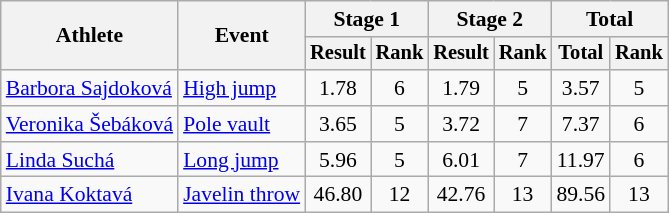<table class="wikitable" style="font-size:90%">
<tr>
<th rowspan=2>Athlete</th>
<th rowspan=2>Event</th>
<th colspan=2>Stage 1</th>
<th colspan=2>Stage 2</th>
<th colspan=2>Total</th>
</tr>
<tr style="font-size:95%">
<th>Result</th>
<th>Rank</th>
<th>Result</th>
<th>Rank</th>
<th>Total</th>
<th>Rank</th>
</tr>
<tr align=center>
<td align=left><a href='#'>Barbora Sajdoková</a></td>
<td align=left><a href='#'>High jump</a></td>
<td>1.78</td>
<td>6</td>
<td>1.79</td>
<td>5</td>
<td>3.57</td>
<td>5</td>
</tr>
<tr align=center>
<td align=left><a href='#'>Veronika Šebáková</a></td>
<td align=left><a href='#'>Pole vault</a></td>
<td>3.65</td>
<td>5</td>
<td>3.72</td>
<td>7</td>
<td>7.37</td>
<td>6</td>
</tr>
<tr align=center>
<td align=left><a href='#'>Linda Suchá</a></td>
<td align=left><a href='#'>Long jump</a></td>
<td>5.96</td>
<td>5</td>
<td>6.01</td>
<td>7</td>
<td>11.97</td>
<td>6</td>
</tr>
<tr align=center>
<td align=left><a href='#'>Ivana Koktavá</a></td>
<td align=left><a href='#'>Javelin throw</a></td>
<td>46.80</td>
<td>12</td>
<td>42.76</td>
<td>13</td>
<td>89.56</td>
<td>13</td>
</tr>
</table>
